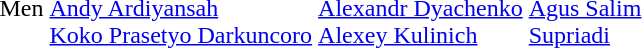<table>
<tr>
<td>Men</td>
<td><br><a href='#'>Andy Ardiyansah</a><br><a href='#'>Koko Prasetyo Darkuncoro</a></td>
<td><br><a href='#'>Alexandr Dyachenko</a><br><a href='#'>Alexey Kulinich</a></td>
<td><br><a href='#'>Agus Salim</a><br><a href='#'>Supriadi</a></td>
</tr>
</table>
